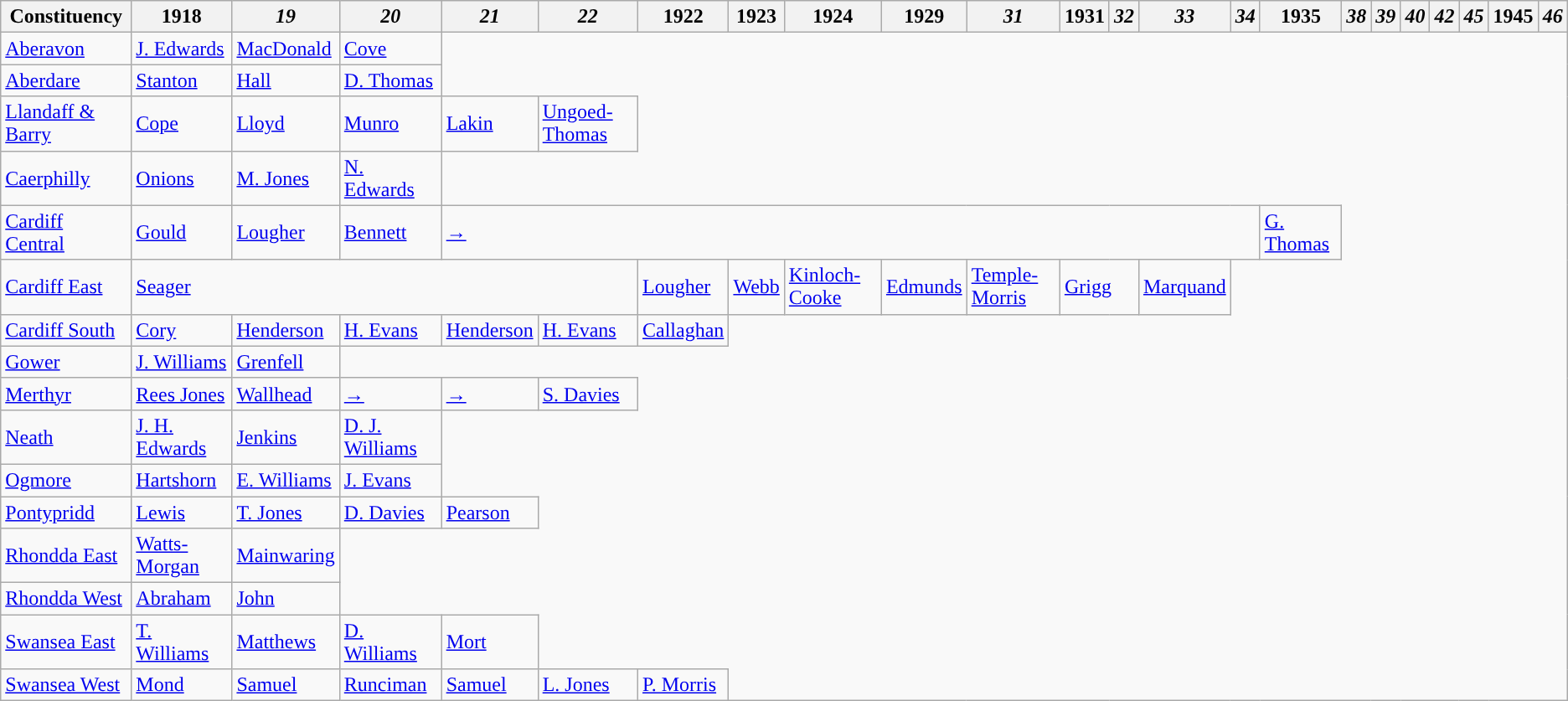<table class="wikitable">
<tr>
<th>Constituency</th>
<th>1918</th>
<th><em>19</em></th>
<th><em>20</em></th>
<th><em>21</em></th>
<th><em>22</em></th>
<th>1922</th>
<th>1923</th>
<th>1924</th>
<th>1929</th>
<th><em>31</em></th>
<th>1931</th>
<th><em>32</em></th>
<th><em>33</em></th>
<th><em>34</em></th>
<th>1935</th>
<th><em>38</em></th>
<th><em>39</em></th>
<th><em>40</em></th>
<th><em>42</em></th>
<th><em>45</em></th>
<th>1945</th>
<th><em>46</em></th>
</tr>
<tr>
<td><a href='#'>Aberavon</a></td>
<td><a href='#'>J. Edwards</a></td>
<td><a href='#'>MacDonald</a></td>
<td><a href='#'>Cove</a></td>
</tr>
<tr>
<td><a href='#'>Aberdare</a></td>
<td><a href='#'>Stanton</a></td>
<td><a href='#'>Hall</a></td>
<td><a href='#'>D. Thomas</a></td>
</tr>
<tr>
<td><a href='#'>Llandaff & Barry</a></td>
<td><a href='#'>Cope</a></td>
<td><a href='#'>Lloyd</a></td>
<td><a href='#'>Munro</a></td>
<td><a href='#'>Lakin</a></td>
<td><a href='#'>Ungoed-Thomas</a></td>
</tr>
<tr>
<td><a href='#'>Caerphilly</a></td>
<td><a href='#'>Onions</a></td>
<td><a href='#'>M. Jones</a></td>
<td><a href='#'>N. Edwards</a></td>
</tr>
<tr>
<td><a href='#'>Cardiff Central</a></td>
<td><a href='#'>Gould</a></td>
<td><a href='#'>Lougher</a></td>
<td><a href='#'>Bennett</a></td>
<td colspan="11"><a href='#'>→</a></td>
<td><a href='#'>G. Thomas</a></td>
</tr>
<tr>
<td><a href='#'>Cardiff East</a></td>
<td colspan="5"><a href='#'>Seager</a></td>
<td><a href='#'>Lougher</a></td>
<td><a href='#'>Webb</a></td>
<td><a href='#'>Kinloch-Cooke</a></td>
<td><a href='#'>Edmunds</a></td>
<td><a href='#'>Temple-Morris</a></td>
<td colspan="2"><a href='#'>Grigg</a></td>
<td><a href='#'>Marquand</a></td>
</tr>
<tr>
<td><a href='#'>Cardiff South</a></td>
<td><a href='#'>Cory</a></td>
<td><a href='#'>Henderson</a></td>
<td><a href='#'>H. Evans</a></td>
<td><a href='#'>Henderson</a></td>
<td><a href='#'>H. Evans</a></td>
<td><a href='#'>Callaghan</a></td>
</tr>
<tr>
<td><a href='#'>Gower</a></td>
<td><a href='#'>J. Williams</a></td>
<td><a href='#'>Grenfell</a></td>
</tr>
<tr>
<td><a href='#'>Merthyr</a></td>
<td><a href='#'>Rees Jones</a></td>
<td><a href='#'>Wallhead</a></td>
<td><a href='#'>→</a></td>
<td><a href='#'>→</a></td>
<td><a href='#'>S. Davies</a></td>
</tr>
<tr>
<td><a href='#'>Neath</a></td>
<td><a href='#'>J. H. Edwards</a></td>
<td><a href='#'>Jenkins</a></td>
<td><a href='#'>D. J. Williams</a></td>
</tr>
<tr>
<td><a href='#'>Ogmore</a></td>
<td><a href='#'>Hartshorn</a></td>
<td><a href='#'>E. Williams</a></td>
<td><a href='#'>J. Evans</a></td>
</tr>
<tr>
<td><a href='#'>Pontypridd</a></td>
<td><a href='#'>Lewis</a></td>
<td><a href='#'>T. Jones</a></td>
<td><a href='#'>D. Davies</a></td>
<td><a href='#'>Pearson</a></td>
</tr>
<tr>
<td><a href='#'>Rhondda East</a></td>
<td><a href='#'>Watts-Morgan</a></td>
<td><a href='#'>Mainwaring</a></td>
</tr>
<tr>
<td><a href='#'>Rhondda West</a></td>
<td><a href='#'>Abraham</a></td>
<td><a href='#'>John</a></td>
</tr>
<tr>
<td><a href='#'>Swansea East</a></td>
<td><a href='#'>T. Williams</a></td>
<td><a href='#'>Matthews</a></td>
<td><a href='#'>D. Williams</a></td>
<td><a href='#'>Mort</a></td>
</tr>
<tr>
<td><a href='#'>Swansea West</a></td>
<td><a href='#'>Mond</a></td>
<td><a href='#'>Samuel</a></td>
<td><a href='#'>Runciman</a></td>
<td><a href='#'>Samuel</a></td>
<td><a href='#'>L. Jones</a></td>
<td><a href='#'>P. Morris</a></td>
</tr>
</table>
